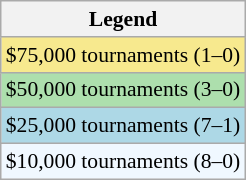<table class=wikitable style=font-size:90%>
<tr>
<th>Legend</th>
</tr>
<tr bgcolor="#F7E98E">
<td>$75,000 tournaments (1–0)</td>
</tr>
<tr bgcolor="#ADDFAD">
<td>$50,000 tournaments (3–0)</td>
</tr>
<tr bgcolor="lightblue">
<td>$25,000 tournaments (7–1)</td>
</tr>
<tr bgcolor="#f0f8ff">
<td>$10,000 tournaments (8–0)</td>
</tr>
</table>
